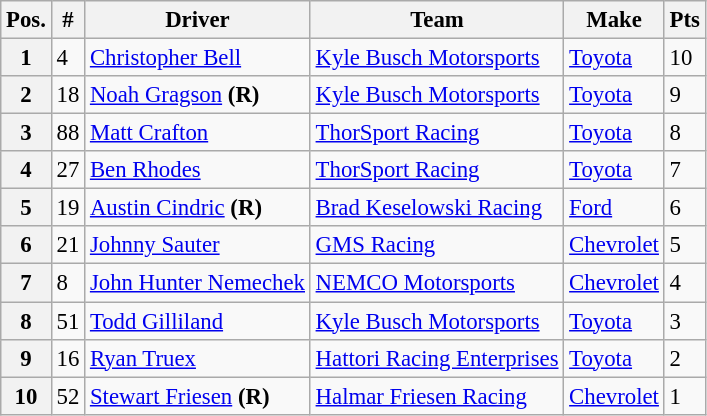<table class="wikitable" style="font-size:95%">
<tr>
<th>Pos.</th>
<th>#</th>
<th>Driver</th>
<th>Team</th>
<th>Make</th>
<th>Pts</th>
</tr>
<tr>
<th>1</th>
<td>4</td>
<td><a href='#'>Christopher Bell</a></td>
<td><a href='#'>Kyle Busch Motorsports</a></td>
<td><a href='#'>Toyota</a></td>
<td>10</td>
</tr>
<tr>
<th>2</th>
<td>18</td>
<td><a href='#'>Noah Gragson</a> <strong>(R)</strong></td>
<td><a href='#'>Kyle Busch Motorsports</a></td>
<td><a href='#'>Toyota</a></td>
<td>9</td>
</tr>
<tr>
<th>3</th>
<td>88</td>
<td><a href='#'>Matt Crafton</a></td>
<td><a href='#'>ThorSport Racing</a></td>
<td><a href='#'>Toyota</a></td>
<td>8</td>
</tr>
<tr>
<th>4</th>
<td>27</td>
<td><a href='#'>Ben Rhodes</a></td>
<td><a href='#'>ThorSport Racing</a></td>
<td><a href='#'>Toyota</a></td>
<td>7</td>
</tr>
<tr>
<th>5</th>
<td>19</td>
<td><a href='#'>Austin Cindric</a> <strong>(R)</strong></td>
<td><a href='#'>Brad Keselowski Racing</a></td>
<td><a href='#'>Ford</a></td>
<td>6</td>
</tr>
<tr>
<th>6</th>
<td>21</td>
<td><a href='#'>Johnny Sauter</a></td>
<td><a href='#'>GMS Racing</a></td>
<td><a href='#'>Chevrolet</a></td>
<td>5</td>
</tr>
<tr>
<th>7</th>
<td>8</td>
<td><a href='#'>John Hunter Nemechek</a></td>
<td><a href='#'>NEMCO Motorsports</a></td>
<td><a href='#'>Chevrolet</a></td>
<td>4</td>
</tr>
<tr>
<th>8</th>
<td>51</td>
<td><a href='#'>Todd Gilliland</a></td>
<td><a href='#'>Kyle Busch Motorsports</a></td>
<td><a href='#'>Toyota</a></td>
<td>3</td>
</tr>
<tr>
<th>9</th>
<td>16</td>
<td><a href='#'>Ryan Truex</a></td>
<td><a href='#'>Hattori Racing Enterprises</a></td>
<td><a href='#'>Toyota</a></td>
<td>2</td>
</tr>
<tr>
<th>10</th>
<td>52</td>
<td><a href='#'>Stewart Friesen</a> <strong>(R)</strong></td>
<td><a href='#'>Halmar Friesen Racing</a></td>
<td><a href='#'>Chevrolet</a></td>
<td>1</td>
</tr>
</table>
